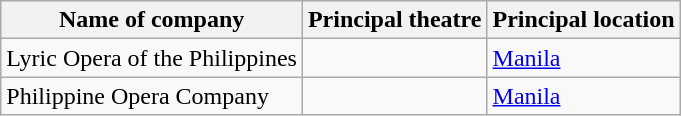<table class="wikitable">
<tr>
<th>Name of company</th>
<th>Principal theatre</th>
<th>Principal location</th>
</tr>
<tr>
<td>Lyric Opera of the Philippines</td>
<td></td>
<td><a href='#'>Manila</a></td>
</tr>
<tr>
<td>Philippine Opera Company</td>
<td></td>
<td><a href='#'>Manila</a></td>
</tr>
</table>
